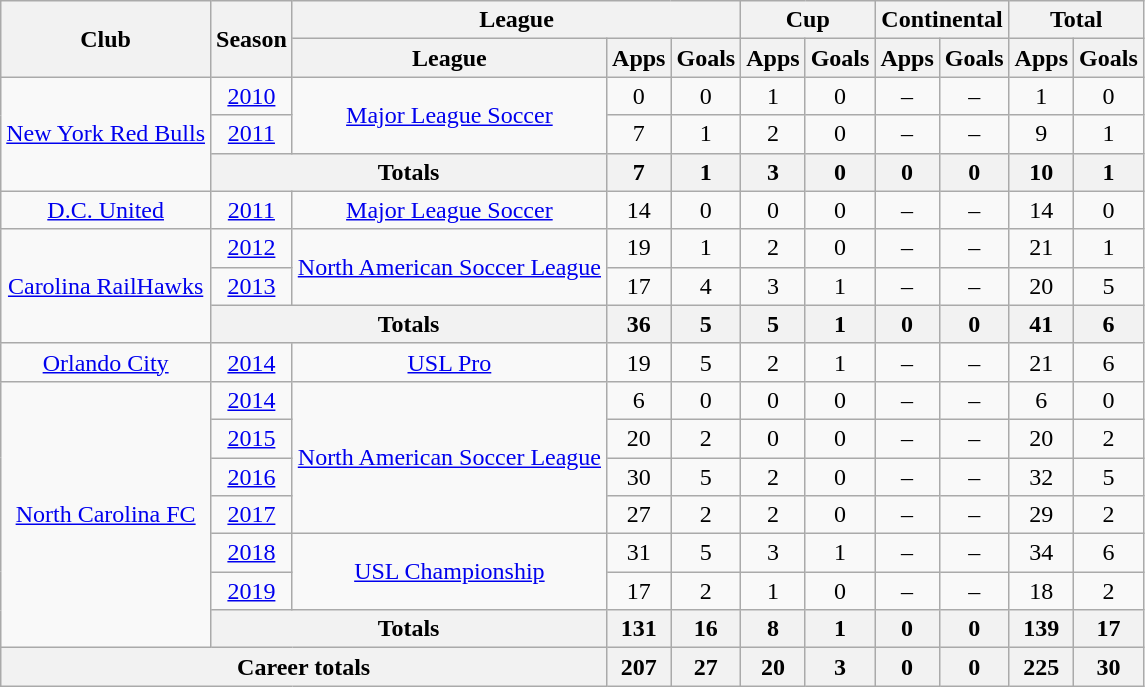<table class="wikitable" Style="text-align: center">
<tr>
<th rowspan="2">Club</th>
<th rowspan="2">Season</th>
<th colspan="3">League</th>
<th colspan="2">Cup</th>
<th colspan="2">Continental</th>
<th colspan="2">Total</th>
</tr>
<tr>
<th>League</th>
<th>Apps</th>
<th>Goals</th>
<th>Apps</th>
<th>Goals</th>
<th>Apps</th>
<th>Goals</th>
<th>Apps</th>
<th>Goals</th>
</tr>
<tr>
<td rowspan="3"><a href='#'>New York Red Bulls</a></td>
<td><a href='#'>2010</a></td>
<td rowspan="2"><a href='#'>Major League Soccer</a></td>
<td>0</td>
<td>0</td>
<td>1</td>
<td>0</td>
<td>–</td>
<td>–</td>
<td>1</td>
<td>0</td>
</tr>
<tr>
<td><a href='#'>2011</a></td>
<td>7</td>
<td>1</td>
<td>2</td>
<td>0</td>
<td>–</td>
<td>–</td>
<td>9</td>
<td>1</td>
</tr>
<tr>
<th colspan="2">Totals</th>
<th>7</th>
<th>1</th>
<th>3</th>
<th>0</th>
<th>0</th>
<th>0</th>
<th>10</th>
<th>1</th>
</tr>
<tr>
<td><a href='#'>D.C. United</a></td>
<td><a href='#'>2011</a></td>
<td><a href='#'>Major League Soccer</a></td>
<td>14</td>
<td>0</td>
<td>0</td>
<td>0</td>
<td>–</td>
<td>–</td>
<td>14</td>
<td>0</td>
</tr>
<tr>
<td rowspan="3"><a href='#'>Carolina RailHawks</a></td>
<td><a href='#'>2012</a></td>
<td rowspan="2"><a href='#'>North American Soccer League</a></td>
<td>19</td>
<td>1</td>
<td>2</td>
<td>0</td>
<td>–</td>
<td>–</td>
<td>21</td>
<td>1</td>
</tr>
<tr>
<td><a href='#'>2013</a></td>
<td>17</td>
<td>4</td>
<td>3</td>
<td>1</td>
<td>–</td>
<td>–</td>
<td>20</td>
<td>5</td>
</tr>
<tr>
<th colspan="2">Totals</th>
<th>36</th>
<th>5</th>
<th>5</th>
<th>1</th>
<th>0</th>
<th>0</th>
<th>41</th>
<th>6</th>
</tr>
<tr>
<td><a href='#'>Orlando City</a></td>
<td><a href='#'>2014</a></td>
<td><a href='#'>USL Pro</a></td>
<td>19</td>
<td>5</td>
<td>2</td>
<td>1</td>
<td>–</td>
<td>–</td>
<td>21</td>
<td>6</td>
</tr>
<tr>
<td rowspan="7"><a href='#'>North Carolina FC</a></td>
<td><a href='#'>2014</a></td>
<td rowspan="4"><a href='#'>North American Soccer League</a></td>
<td>6</td>
<td>0</td>
<td>0</td>
<td>0</td>
<td>–</td>
<td>–</td>
<td>6</td>
<td>0</td>
</tr>
<tr>
<td><a href='#'>2015</a></td>
<td>20</td>
<td>2</td>
<td>0</td>
<td>0</td>
<td>–</td>
<td>–</td>
<td>20</td>
<td>2</td>
</tr>
<tr>
<td><a href='#'>2016</a></td>
<td>30</td>
<td>5</td>
<td>2</td>
<td>0</td>
<td>–</td>
<td>–</td>
<td>32</td>
<td>5</td>
</tr>
<tr>
<td><a href='#'>2017</a></td>
<td>27</td>
<td>2</td>
<td>2</td>
<td>0</td>
<td>–</td>
<td>–</td>
<td>29</td>
<td>2</td>
</tr>
<tr>
<td><a href='#'>2018</a></td>
<td rowspan="2"><a href='#'>USL Championship</a></td>
<td>31</td>
<td>5</td>
<td>3</td>
<td>1</td>
<td>–</td>
<td>–</td>
<td>34</td>
<td>6</td>
</tr>
<tr>
<td><a href='#'>2019</a></td>
<td>17</td>
<td>2</td>
<td>1</td>
<td>0</td>
<td>–</td>
<td>–</td>
<td>18</td>
<td>2</td>
</tr>
<tr>
<th colspan="2">Totals</th>
<th>131</th>
<th>16</th>
<th>8</th>
<th>1</th>
<th>0</th>
<th>0</th>
<th>139</th>
<th>17</th>
</tr>
<tr>
<th colspan="3">Career totals</th>
<th>207</th>
<th>27</th>
<th>20</th>
<th>3</th>
<th>0</th>
<th>0</th>
<th>225</th>
<th>30</th>
</tr>
</table>
